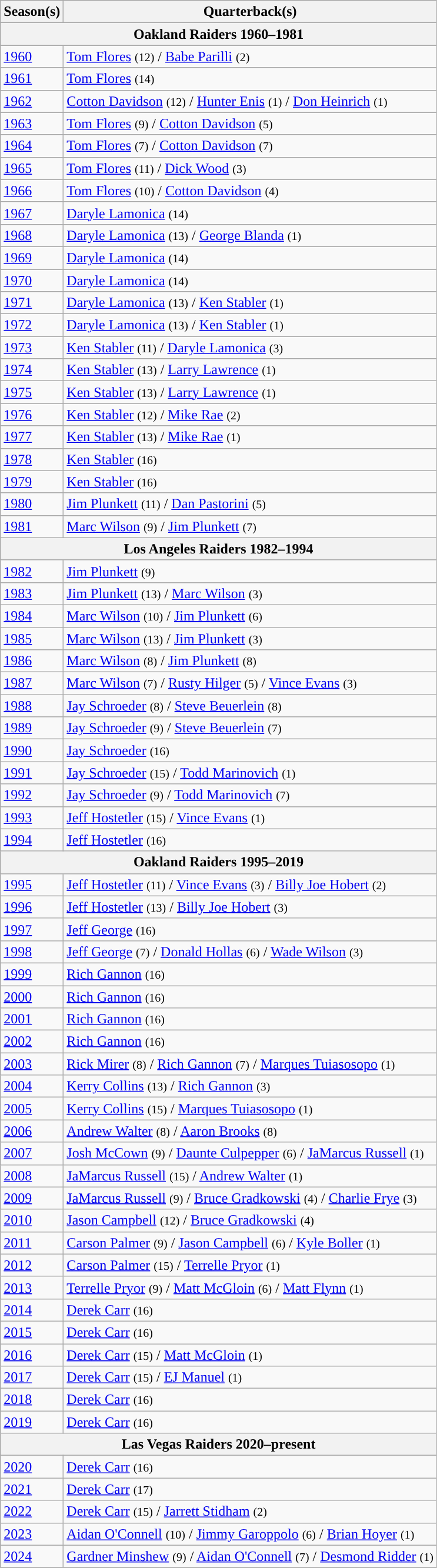<table class="wikitable">
<tr>
<th>Season(s)</th>
<th>Quarterback(s)</th>
</tr>
<tr>
<th colspan="2">Oakland Raiders 1960–1981</th>
</tr>
<tr>
<td><a href='#'>1960</a></td>
<td><a href='#'>Tom Flores</a> <small>(12)</small> / <a href='#'>Babe Parilli</a> <small>(2)</small></td>
</tr>
<tr>
<td><a href='#'>1961</a></td>
<td><a href='#'>Tom Flores</a> <small>(14)</small></td>
</tr>
<tr>
<td><a href='#'>1962</a></td>
<td><a href='#'>Cotton Davidson</a> <small>(12)</small> / <a href='#'>Hunter Enis</a> <small>(1)</small> / <a href='#'>Don Heinrich</a> <small>(1)</small></td>
</tr>
<tr>
<td><a href='#'>1963</a></td>
<td><a href='#'>Tom Flores</a> <small>(9)</small> / <a href='#'>Cotton Davidson</a> <small>(5)</small></td>
</tr>
<tr>
<td><a href='#'>1964</a></td>
<td><a href='#'>Tom Flores</a> <small>(7)</small> / <a href='#'>Cotton Davidson</a> <small>(7)</small></td>
</tr>
<tr>
<td><a href='#'>1965</a></td>
<td><a href='#'>Tom Flores</a> <small>(11)</small> / <a href='#'>Dick Wood</a> <small>(3)</small></td>
</tr>
<tr>
<td><a href='#'>1966</a></td>
<td><a href='#'>Tom Flores</a> <small>(10)</small> / <a href='#'>Cotton Davidson</a> <small>(4)</small></td>
</tr>
<tr>
<td><a href='#'>1967</a></td>
<td><a href='#'>Daryle Lamonica</a> <small>(14)</small></td>
</tr>
<tr>
<td><a href='#'>1968</a></td>
<td><a href='#'>Daryle Lamonica</a> <small>(13)</small> / <a href='#'>George Blanda</a> <small>(1)</small></td>
</tr>
<tr>
<td><a href='#'>1969</a></td>
<td><a href='#'>Daryle Lamonica</a> <small>(14)</small></td>
</tr>
<tr>
<td><a href='#'>1970</a></td>
<td><a href='#'>Daryle Lamonica</a> <small>(14)</small></td>
</tr>
<tr>
<td><a href='#'>1971</a></td>
<td><a href='#'>Daryle Lamonica</a> <small>(13)</small> / <a href='#'>Ken Stabler</a> <small>(1)</small></td>
</tr>
<tr>
<td><a href='#'>1972</a></td>
<td><a href='#'>Daryle Lamonica</a> <small>(13)</small> / <a href='#'>Ken Stabler</a> <small>(1)</small></td>
</tr>
<tr>
<td><a href='#'>1973</a></td>
<td><a href='#'>Ken Stabler</a> <small>(11)</small> / <a href='#'>Daryle Lamonica</a> <small>(3)</small></td>
</tr>
<tr>
<td><a href='#'>1974</a></td>
<td><a href='#'>Ken Stabler</a> <small>(13)</small> / <a href='#'>Larry Lawrence</a> <small>(1)</small></td>
</tr>
<tr>
<td><a href='#'>1975</a></td>
<td><a href='#'>Ken Stabler</a> <small>(13)</small> / <a href='#'>Larry Lawrence</a> <small>(1)</small></td>
</tr>
<tr>
<td><a href='#'>1976</a></td>
<td><a href='#'>Ken Stabler</a> <small>(12)</small> / <a href='#'>Mike Rae</a> <small>(2)</small></td>
</tr>
<tr>
<td><a href='#'>1977</a></td>
<td><a href='#'>Ken Stabler</a> <small>(13)</small> / <a href='#'>Mike Rae</a> <small>(1)</small></td>
</tr>
<tr>
<td><a href='#'>1978</a></td>
<td><a href='#'>Ken Stabler</a> <small>(16)</small></td>
</tr>
<tr>
<td><a href='#'>1979</a></td>
<td><a href='#'>Ken Stabler</a> <small>(16)</small></td>
</tr>
<tr>
<td><a href='#'>1980</a></td>
<td><a href='#'>Jim Plunkett</a> <small>(11)</small> / <a href='#'>Dan Pastorini</a> <small>(5)</small></td>
</tr>
<tr>
<td><a href='#'>1981</a></td>
<td><a href='#'>Marc Wilson</a> <small>(9)</small> / <a href='#'>Jim Plunkett</a> <small>(7)</small></td>
</tr>
<tr>
<th colspan="2">Los Angeles Raiders 1982–1994</th>
</tr>
<tr>
<td><a href='#'>1982</a></td>
<td><a href='#'>Jim Plunkett</a> <small>(9)</small></td>
</tr>
<tr>
<td><a href='#'>1983</a></td>
<td><a href='#'>Jim Plunkett</a> <small>(13)</small> / <a href='#'>Marc Wilson</a> <small>(3)</small></td>
</tr>
<tr>
<td><a href='#'>1984</a></td>
<td><a href='#'>Marc Wilson</a> <small>(10)</small> / <a href='#'>Jim Plunkett</a> <small>(6)</small></td>
</tr>
<tr>
<td><a href='#'>1985</a></td>
<td><a href='#'>Marc Wilson</a> <small>(13)</small> / <a href='#'>Jim Plunkett</a> <small>(3)</small></td>
</tr>
<tr>
<td><a href='#'>1986</a></td>
<td><a href='#'>Marc Wilson</a> <small>(8)</small> / <a href='#'>Jim Plunkett</a> <small>(8)</small></td>
</tr>
<tr>
<td><a href='#'>1987</a></td>
<td><a href='#'>Marc Wilson</a> <small>(7)</small> / <a href='#'>Rusty Hilger</a> <small>(5)</small> / <a href='#'>Vince Evans</a> <small>(3)</small></td>
</tr>
<tr>
<td><a href='#'>1988</a></td>
<td><a href='#'>Jay Schroeder</a> <small>(8)</small> / <a href='#'>Steve Beuerlein</a> <small>(8)</small></td>
</tr>
<tr>
<td><a href='#'>1989</a></td>
<td><a href='#'>Jay Schroeder</a> <small>(9)</small> / <a href='#'>Steve Beuerlein</a> <small>(7)</small></td>
</tr>
<tr>
<td><a href='#'>1990</a></td>
<td><a href='#'>Jay Schroeder</a> <small>(16)</small></td>
</tr>
<tr>
<td><a href='#'>1991</a></td>
<td><a href='#'>Jay Schroeder</a> <small>(15)</small> / <a href='#'>Todd Marinovich</a> <small>(1)</small></td>
</tr>
<tr>
<td><a href='#'>1992</a></td>
<td><a href='#'>Jay Schroeder</a> <small>(9)</small> / <a href='#'>Todd Marinovich</a> <small>(7)</small></td>
</tr>
<tr>
<td><a href='#'>1993</a></td>
<td><a href='#'>Jeff Hostetler</a> <small>(15)</small> / <a href='#'>Vince Evans</a> <small>(1)</small></td>
</tr>
<tr>
<td><a href='#'>1994</a></td>
<td><a href='#'>Jeff Hostetler</a> <small>(16)</small></td>
</tr>
<tr>
<th colspan="2">Oakland Raiders 1995–2019</th>
</tr>
<tr>
<td><a href='#'>1995</a></td>
<td><a href='#'>Jeff Hostetler</a> <small>(11)</small> / <a href='#'>Vince Evans</a> <small>(3)</small> / <a href='#'>Billy Joe Hobert</a> <small>(2)</small></td>
</tr>
<tr>
<td><a href='#'>1996</a></td>
<td><a href='#'>Jeff Hostetler</a> <small>(13)</small> / <a href='#'>Billy Joe Hobert</a> <small>(3)</small></td>
</tr>
<tr>
<td><a href='#'>1997</a></td>
<td><a href='#'>Jeff George</a> <small>(16)</small></td>
</tr>
<tr>
<td><a href='#'>1998</a></td>
<td><a href='#'>Jeff George</a> <small>(7)</small> / <a href='#'>Donald Hollas</a> <small>(6)</small> / <a href='#'>Wade Wilson</a> <small>(3)</small></td>
</tr>
<tr>
<td><a href='#'>1999</a></td>
<td><a href='#'>Rich Gannon</a> <small>(16)</small></td>
</tr>
<tr>
<td><a href='#'>2000</a></td>
<td><a href='#'>Rich Gannon</a> <small>(16)</small></td>
</tr>
<tr>
<td><a href='#'>2001</a></td>
<td><a href='#'>Rich Gannon</a> <small>(16)</small></td>
</tr>
<tr>
<td><a href='#'>2002</a></td>
<td><a href='#'>Rich Gannon</a> <small>(16)</small></td>
</tr>
<tr>
<td><a href='#'>2003</a></td>
<td><a href='#'>Rick Mirer</a> <small>(8)</small> / <a href='#'>Rich Gannon</a> <small>(7)</small> / <a href='#'>Marques Tuiasosopo</a> <small>(1)</small></td>
</tr>
<tr>
<td><a href='#'>2004</a></td>
<td><a href='#'>Kerry Collins</a> <small>(13)</small> / <a href='#'>Rich Gannon</a> <small>(3)</small></td>
</tr>
<tr>
<td><a href='#'>2005</a></td>
<td><a href='#'>Kerry Collins</a> <small>(15)</small> / <a href='#'>Marques Tuiasosopo</a> <small>(1)</small></td>
</tr>
<tr>
<td><a href='#'>2006</a></td>
<td><a href='#'>Andrew Walter</a> <small>(8)</small> / <a href='#'>Aaron Brooks</a> <small>(8)</small></td>
</tr>
<tr>
<td><a href='#'>2007</a></td>
<td><a href='#'>Josh McCown</a> <small>(9)</small> / <a href='#'>Daunte Culpepper</a> <small>(6)</small> / <a href='#'>JaMarcus Russell</a> <small>(1)</small></td>
</tr>
<tr>
<td><a href='#'>2008</a></td>
<td><a href='#'>JaMarcus Russell</a> <small>(15)</small> / <a href='#'>Andrew Walter</a> <small>(1)</small></td>
</tr>
<tr>
<td><a href='#'>2009</a></td>
<td><a href='#'>JaMarcus Russell</a> <small>(9)</small> / <a href='#'>Bruce Gradkowski</a> <small>(4)</small> / <a href='#'>Charlie Frye</a> <small>(3)</small></td>
</tr>
<tr>
<td><a href='#'>2010</a></td>
<td><a href='#'>Jason Campbell</a> <small>(12)</small> / <a href='#'>Bruce Gradkowski</a> <small>(4)</small></td>
</tr>
<tr>
<td><a href='#'>2011</a></td>
<td><a href='#'>Carson Palmer</a> <small>(9)</small> / <a href='#'>Jason Campbell</a> <small>(6)</small> / <a href='#'>Kyle Boller</a> <small>(1)</small></td>
</tr>
<tr>
<td><a href='#'>2012</a></td>
<td><a href='#'>Carson Palmer</a> <small> (15)</small> / <a href='#'>Terrelle Pryor</a> <small>(1)</small></td>
</tr>
<tr>
<td><a href='#'>2013</a></td>
<td><a href='#'>Terrelle Pryor</a> <small>(9)</small> / <a href='#'>Matt McGloin</a> <small>(6)</small> / <a href='#'>Matt Flynn</a> <small>(1)</small></td>
</tr>
<tr>
<td><a href='#'>2014</a></td>
<td><a href='#'>Derek Carr</a> <small>(16)</small></td>
</tr>
<tr>
<td><a href='#'>2015</a></td>
<td><a href='#'>Derek Carr</a> <small>(16)</small></td>
</tr>
<tr>
<td><a href='#'>2016</a></td>
<td><a href='#'>Derek Carr</a> <small>(15)</small> / <a href='#'>Matt McGloin</a> <small>(1)</small></td>
</tr>
<tr>
<td><a href='#'>2017</a></td>
<td><a href='#'>Derek Carr</a> <small>(15)</small> / <a href='#'>EJ Manuel</a> <small>(1)</small></td>
</tr>
<tr>
<td><a href='#'>2018</a></td>
<td><a href='#'>Derek Carr</a> <small>(16)</small></td>
</tr>
<tr>
<td><a href='#'>2019</a></td>
<td><a href='#'>Derek Carr</a> <small>(16)</small></td>
</tr>
<tr>
<th colspan="2">Las Vegas Raiders 2020–present</th>
</tr>
<tr>
<td><a href='#'>2020</a></td>
<td><a href='#'>Derek Carr</a> <small>(16)</small></td>
</tr>
<tr>
<td><a href='#'>2021</a></td>
<td><a href='#'>Derek Carr</a> <small>(17)</small></td>
</tr>
<tr>
<td><a href='#'>2022</a></td>
<td><a href='#'>Derek Carr</a> <small>(15)</small> / <a href='#'>Jarrett Stidham</a> <small>(2)</small></td>
</tr>
<tr>
<td><a href='#'>2023</a></td>
<td><a href='#'>Aidan O'Connell</a> <small>(10)</small> / <a href='#'>Jimmy Garoppolo</a> <small>(6)</small> / <a href='#'>Brian Hoyer</a> <small>(1)</small></td>
</tr>
<tr>
<td><a href='#'>2024</a></td>
<td><a href='#'>Gardner Minshew</a> <small>(9)</small> / <a href='#'>Aidan O'Connell</a> <small>(7)</small> / <a href='#'>Desmond Ridder</a> <small>(1)</small></td>
</tr>
<tr>
</tr>
</table>
